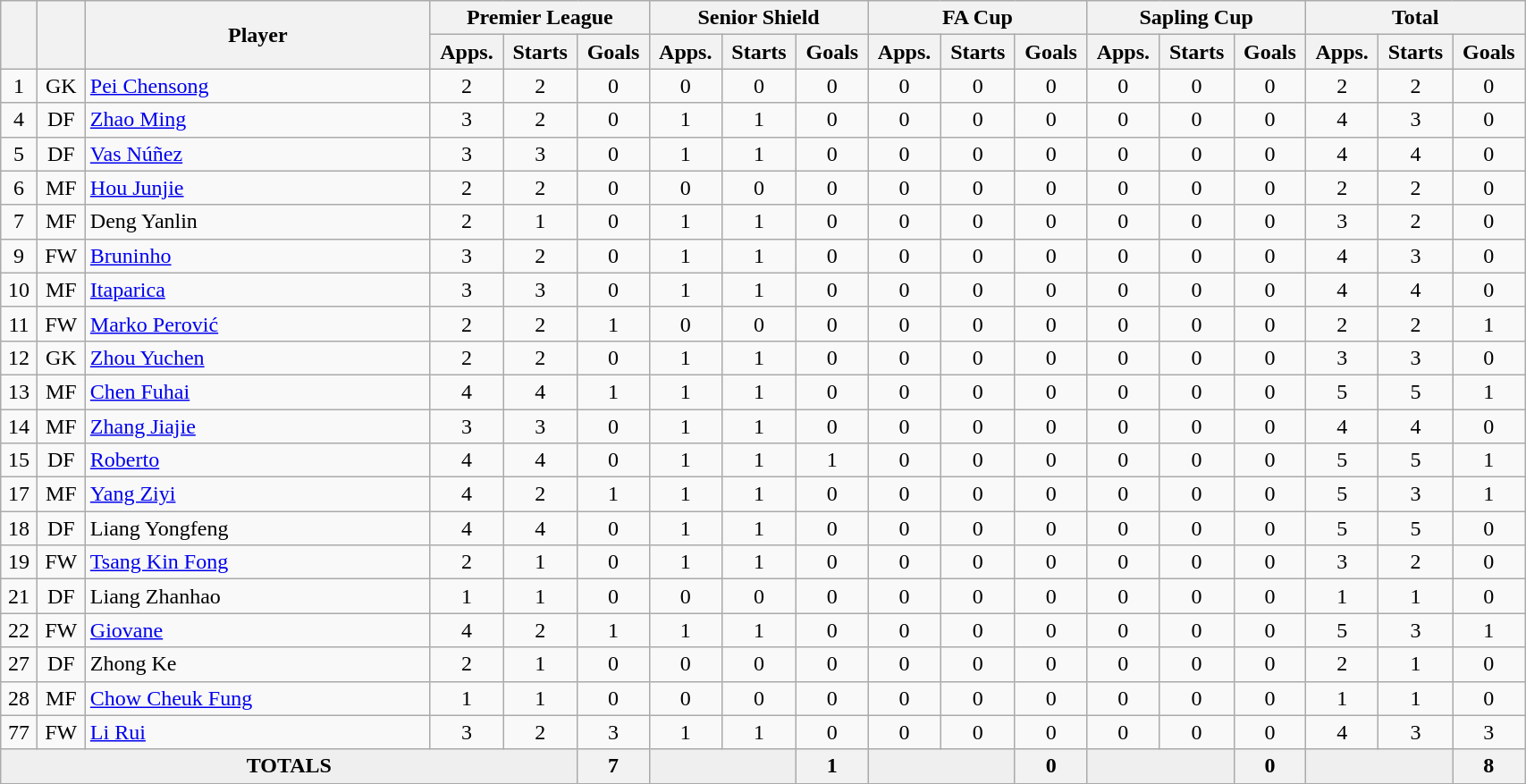<table class="wikitable" style="text-align:center" width=90%>
<tr>
<th rowspan=2></th>
<th rowspan=2></th>
<th rowspan=2 width="250">Player</th>
<th colspan=3 width="100">Premier League</th>
<th colspan=3 width="100">Senior Shield</th>
<th colspan=3 width="100">FA Cup</th>
<th colspan=3 width="100">Sapling Cup</th>
<th colspan=3 width="100">Total</th>
</tr>
<tr>
<th>Apps.</th>
<th>Starts</th>
<th>Goals</th>
<th>Apps.</th>
<th>Starts</th>
<th>Goals</th>
<th>Apps.</th>
<th>Starts</th>
<th>Goals</th>
<th>Apps.</th>
<th>Starts</th>
<th>Goals</th>
<th>Apps.</th>
<th>Starts</th>
<th>Goals</th>
</tr>
<tr>
<td>1</td>
<td>GK</td>
<td align=left> <a href='#'>Pei Chensong</a></td>
<td>2</td>
<td>2</td>
<td>0</td>
<td>0</td>
<td>0</td>
<td>0</td>
<td>0</td>
<td>0</td>
<td>0</td>
<td>0</td>
<td>0</td>
<td>0</td>
<td>2</td>
<td>2</td>
<td>0</td>
</tr>
<tr>
<td>4</td>
<td>DF</td>
<td align=left> <a href='#'>Zhao Ming</a></td>
<td>3</td>
<td>2</td>
<td>0</td>
<td>1</td>
<td>1</td>
<td>0</td>
<td>0</td>
<td>0</td>
<td>0</td>
<td>0</td>
<td>0</td>
<td>0</td>
<td>4</td>
<td>3</td>
<td>0</td>
</tr>
<tr>
<td>5</td>
<td>DF</td>
<td align=left> <a href='#'>Vas Núñez</a></td>
<td>3</td>
<td>3</td>
<td>0</td>
<td>1</td>
<td>1</td>
<td>0</td>
<td>0</td>
<td>0</td>
<td>0</td>
<td>0</td>
<td>0</td>
<td>0</td>
<td>4</td>
<td>4</td>
<td>0</td>
</tr>
<tr>
<td>6</td>
<td>MF</td>
<td align=left> <a href='#'>Hou Junjie</a></td>
<td>2</td>
<td>2</td>
<td>0</td>
<td>0</td>
<td>0</td>
<td>0</td>
<td>0</td>
<td>0</td>
<td>0</td>
<td>0</td>
<td>0</td>
<td>0</td>
<td>2</td>
<td>2</td>
<td>0</td>
</tr>
<tr>
<td>7</td>
<td>MF</td>
<td align=left> Deng Yanlin</td>
<td>2</td>
<td>1</td>
<td>0</td>
<td>1</td>
<td>1</td>
<td>0</td>
<td>0</td>
<td>0</td>
<td>0</td>
<td>0</td>
<td>0</td>
<td>0</td>
<td>3</td>
<td>2</td>
<td>0</td>
</tr>
<tr>
<td>9</td>
<td>FW</td>
<td align=left> <a href='#'>Bruninho</a></td>
<td>3</td>
<td>2</td>
<td>0</td>
<td>1</td>
<td>1</td>
<td>0</td>
<td>0</td>
<td>0</td>
<td>0</td>
<td>0</td>
<td>0</td>
<td>0</td>
<td>4</td>
<td>3</td>
<td>0</td>
</tr>
<tr>
<td>10</td>
<td>MF</td>
<td align=left> <a href='#'>Itaparica</a></td>
<td>3</td>
<td>3</td>
<td>0</td>
<td>1</td>
<td>1</td>
<td>0</td>
<td>0</td>
<td>0</td>
<td>0</td>
<td>0</td>
<td>0</td>
<td>0</td>
<td>4</td>
<td>4</td>
<td>0</td>
</tr>
<tr>
<td>11</td>
<td>FW</td>
<td align=left> <a href='#'>Marko Perović</a></td>
<td>2</td>
<td>2</td>
<td>1</td>
<td>0</td>
<td>0</td>
<td>0</td>
<td>0</td>
<td>0</td>
<td>0</td>
<td>0</td>
<td>0</td>
<td>0</td>
<td>2</td>
<td>2</td>
<td>1</td>
</tr>
<tr>
<td>12</td>
<td>GK</td>
<td align=left> <a href='#'>Zhou Yuchen</a></td>
<td>2</td>
<td>2</td>
<td>0</td>
<td>1</td>
<td>1</td>
<td>0</td>
<td>0</td>
<td>0</td>
<td>0</td>
<td>0</td>
<td>0</td>
<td>0</td>
<td>3</td>
<td>3</td>
<td>0</td>
</tr>
<tr>
<td>13</td>
<td>MF</td>
<td align=left> <a href='#'>Chen Fuhai</a></td>
<td>4</td>
<td>4</td>
<td>1</td>
<td>1</td>
<td>1</td>
<td>0</td>
<td>0</td>
<td>0</td>
<td>0</td>
<td>0</td>
<td>0</td>
<td>0</td>
<td>5</td>
<td>5</td>
<td>1</td>
</tr>
<tr>
<td>14</td>
<td>MF</td>
<td align=left> <a href='#'>Zhang Jiajie</a></td>
<td>3</td>
<td>3</td>
<td>0</td>
<td>1</td>
<td>1</td>
<td>0</td>
<td>0</td>
<td>0</td>
<td>0</td>
<td>0</td>
<td>0</td>
<td>0</td>
<td>4</td>
<td>4</td>
<td>0</td>
</tr>
<tr>
<td>15</td>
<td>DF</td>
<td align=left> <a href='#'>Roberto</a></td>
<td>4</td>
<td>4</td>
<td>0</td>
<td>1</td>
<td>1</td>
<td>1</td>
<td>0</td>
<td>0</td>
<td>0</td>
<td>0</td>
<td>0</td>
<td>0</td>
<td>5</td>
<td>5</td>
<td>1</td>
</tr>
<tr>
<td>17</td>
<td>MF</td>
<td align=left> <a href='#'>Yang Ziyi</a></td>
<td>4</td>
<td>2</td>
<td>1</td>
<td>1</td>
<td>1</td>
<td>0</td>
<td>0</td>
<td>0</td>
<td>0</td>
<td>0</td>
<td>0</td>
<td>0</td>
<td>5</td>
<td>3</td>
<td>1</td>
</tr>
<tr>
<td>18</td>
<td>DF</td>
<td align=left> Liang Yongfeng</td>
<td>4</td>
<td>4</td>
<td>0</td>
<td>1</td>
<td>1</td>
<td>0</td>
<td>0</td>
<td>0</td>
<td>0</td>
<td>0</td>
<td>0</td>
<td>0</td>
<td>5</td>
<td>5</td>
<td>0</td>
</tr>
<tr>
<td>19</td>
<td>FW</td>
<td align=left> <a href='#'>Tsang Kin Fong</a></td>
<td>2</td>
<td>1</td>
<td>0</td>
<td>1</td>
<td>1</td>
<td>0</td>
<td>0</td>
<td>0</td>
<td>0</td>
<td>0</td>
<td>0</td>
<td>0</td>
<td>3</td>
<td>2</td>
<td>0</td>
</tr>
<tr>
<td>21</td>
<td>DF</td>
<td align=left> Liang Zhanhao</td>
<td>1</td>
<td>1</td>
<td>0</td>
<td>0</td>
<td>0</td>
<td>0</td>
<td>0</td>
<td>0</td>
<td>0</td>
<td>0</td>
<td>0</td>
<td>0</td>
<td>1</td>
<td>1</td>
<td>0</td>
</tr>
<tr>
<td>22</td>
<td>FW</td>
<td align=left> <a href='#'>Giovane</a></td>
<td>4</td>
<td>2</td>
<td>1</td>
<td>1</td>
<td>1</td>
<td>0</td>
<td>0</td>
<td>0</td>
<td>0</td>
<td>0</td>
<td>0</td>
<td>0</td>
<td>5</td>
<td>3</td>
<td>1</td>
</tr>
<tr>
<td>27</td>
<td>DF</td>
<td align=left> Zhong Ke</td>
<td>2</td>
<td>1</td>
<td>0</td>
<td>0</td>
<td>0</td>
<td>0</td>
<td>0</td>
<td>0</td>
<td>0</td>
<td>0</td>
<td>0</td>
<td>0</td>
<td>2</td>
<td>1</td>
<td>0</td>
</tr>
<tr>
<td>28</td>
<td>MF</td>
<td align=left> <a href='#'>Chow Cheuk Fung</a></td>
<td>1</td>
<td>1</td>
<td>0</td>
<td>0</td>
<td>0</td>
<td>0</td>
<td>0</td>
<td>0</td>
<td>0</td>
<td>0</td>
<td>0</td>
<td>0</td>
<td>1</td>
<td>1</td>
<td>0</td>
</tr>
<tr>
<td>77</td>
<td>FW</td>
<td align=left> <a href='#'>Li Rui</a></td>
<td>3</td>
<td>2</td>
<td>3</td>
<td>1</td>
<td>1</td>
<td>0</td>
<td>0</td>
<td>0</td>
<td>0</td>
<td>0</td>
<td>0</td>
<td>0</td>
<td>4</td>
<td>3</td>
<td>3</td>
</tr>
<tr>
<td ! colspan=5 style="background: #efefef; text-align: center;"><strong>TOTALS</strong></td>
<th>7</th>
<td ! colspan=2 style="background: #efefef; text-align: center;"></td>
<th>1</th>
<td ! colspan=2 style="background: #efefef; text-align: center;"></td>
<th>0</th>
<td ! colspan=2 style="background: #efefef; text-align: center;"></td>
<th>0</th>
<td ! colspan=2 style="background: #efefef; text-align: center;"></td>
<th>8</th>
</tr>
<tr>
</tr>
</table>
